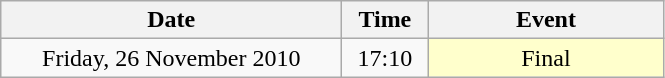<table class = "wikitable" style="text-align:center;">
<tr>
<th width=220>Date</th>
<th width=50>Time</th>
<th width=150>Event</th>
</tr>
<tr>
<td>Friday, 26 November 2010</td>
<td>17:10</td>
<td bgcolor=ffffcc>Final</td>
</tr>
</table>
